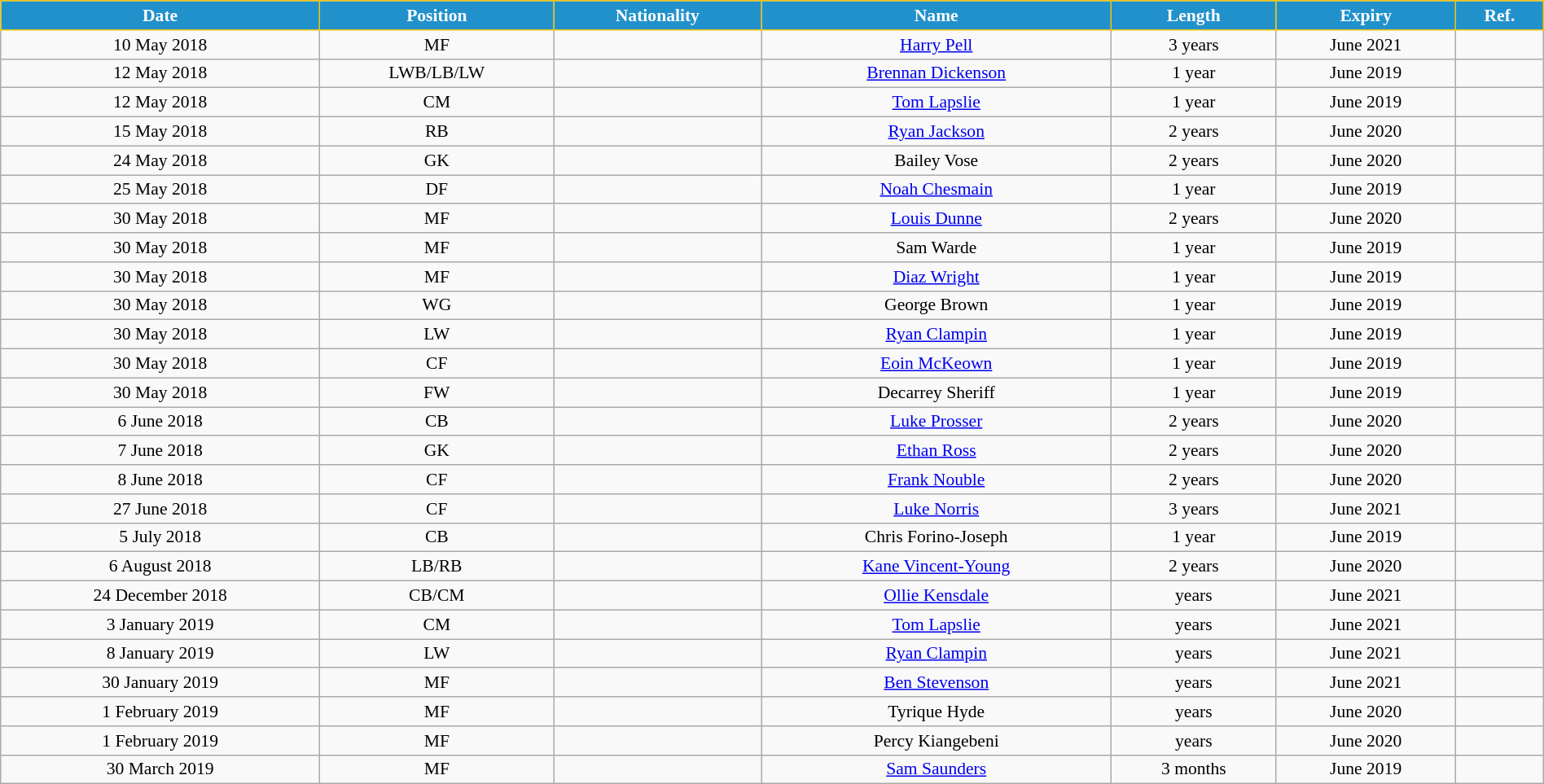<table class="wikitable" style="text-align:center; font-size:90%; width:100%;">
<tr>
<th style="background:#2191CC; color:white; border:1px solid #F7C408; text-align:center;">Date</th>
<th style="background:#2191CC; color:white; border:1px solid #F7C408; text-align:center;">Position</th>
<th style="background:#2191CC; color:white; border:1px solid #F7C408; text-align:center;">Nationality</th>
<th style="background:#2191CC; color:white; border:1px solid #F7C408; text-align:center;">Name</th>
<th style="background:#2191CC; color:white; border:1px solid #F7C408; text-align:center;">Length</th>
<th style="background:#2191CC; color:white; border:1px solid #F7C408; text-align:center;">Expiry</th>
<th style="background:#2191CC; color:white; border:1px solid #F7C408; text-align:center;">Ref.</th>
</tr>
<tr>
<td>10 May 2018</td>
<td>MF</td>
<td></td>
<td><a href='#'>Harry Pell</a></td>
<td>3 years</td>
<td>June 2021</td>
<td></td>
</tr>
<tr>
<td>12 May 2018</td>
<td>LWB/LB/LW</td>
<td></td>
<td><a href='#'>Brennan Dickenson</a></td>
<td>1 year</td>
<td>June 2019</td>
<td></td>
</tr>
<tr>
<td>12 May 2018</td>
<td>CM</td>
<td></td>
<td><a href='#'>Tom Lapslie</a></td>
<td>1 year</td>
<td>June 2019</td>
<td></td>
</tr>
<tr>
<td>15 May 2018</td>
<td>RB</td>
<td></td>
<td><a href='#'>Ryan Jackson</a></td>
<td>2 years</td>
<td>June 2020</td>
<td></td>
</tr>
<tr>
<td>24 May 2018</td>
<td>GK</td>
<td></td>
<td>Bailey Vose</td>
<td>2 years</td>
<td>June 2020</td>
<td></td>
</tr>
<tr>
<td>25 May 2018</td>
<td>DF</td>
<td></td>
<td><a href='#'>Noah Chesmain</a></td>
<td>1 year</td>
<td>June 2019</td>
<td></td>
</tr>
<tr>
<td>30 May 2018</td>
<td>MF</td>
<td></td>
<td><a href='#'>Louis Dunne</a></td>
<td>2 years</td>
<td>June 2020</td>
<td></td>
</tr>
<tr>
<td>30 May 2018</td>
<td>MF</td>
<td></td>
<td>Sam Warde</td>
<td>1 year</td>
<td>June 2019</td>
<td></td>
</tr>
<tr>
<td>30 May 2018</td>
<td>MF</td>
<td></td>
<td><a href='#'>Diaz Wright</a></td>
<td>1 year</td>
<td>June 2019</td>
<td></td>
</tr>
<tr>
<td>30 May 2018</td>
<td>WG</td>
<td></td>
<td>George Brown</td>
<td>1 year</td>
<td>June 2019</td>
<td></td>
</tr>
<tr>
<td>30 May 2018</td>
<td>LW</td>
<td></td>
<td><a href='#'>Ryan Clampin</a></td>
<td>1 year</td>
<td>June 2019</td>
<td></td>
</tr>
<tr>
<td>30 May 2018</td>
<td>CF</td>
<td></td>
<td><a href='#'>Eoin McKeown</a></td>
<td>1 year</td>
<td>June 2019</td>
<td></td>
</tr>
<tr>
<td>30 May 2018</td>
<td>FW</td>
<td></td>
<td>Decarrey Sheriff</td>
<td>1 year</td>
<td>June 2019</td>
<td></td>
</tr>
<tr>
<td>6 June 2018</td>
<td>CB</td>
<td></td>
<td><a href='#'>Luke Prosser</a></td>
<td>2 years</td>
<td>June 2020</td>
<td></td>
</tr>
<tr>
<td>7 June 2018</td>
<td>GK</td>
<td></td>
<td><a href='#'>Ethan Ross</a></td>
<td>2 years</td>
<td>June 2020</td>
<td></td>
</tr>
<tr>
<td>8 June 2018</td>
<td>CF</td>
<td></td>
<td><a href='#'>Frank Nouble</a></td>
<td>2 years</td>
<td>June 2020</td>
<td></td>
</tr>
<tr>
<td>27 June 2018</td>
<td>CF</td>
<td></td>
<td><a href='#'>Luke Norris</a></td>
<td>3 years</td>
<td>June 2021</td>
<td></td>
</tr>
<tr>
<td>5 July 2018</td>
<td>CB</td>
<td></td>
<td>Chris Forino-Joseph</td>
<td>1 year</td>
<td>June 2019</td>
<td></td>
</tr>
<tr>
<td>6 August 2018</td>
<td>LB/RB</td>
<td></td>
<td><a href='#'>Kane Vincent-Young</a></td>
<td>2 years</td>
<td>June 2020</td>
<td></td>
</tr>
<tr>
<td>24 December 2018</td>
<td>CB/CM</td>
<td></td>
<td><a href='#'>Ollie Kensdale</a></td>
<td> years</td>
<td>June 2021</td>
<td></td>
</tr>
<tr>
<td>3 January 2019</td>
<td>CM</td>
<td></td>
<td><a href='#'>Tom Lapslie</a></td>
<td> years</td>
<td>June 2021</td>
<td></td>
</tr>
<tr>
<td>8 January 2019</td>
<td>LW</td>
<td></td>
<td><a href='#'>Ryan Clampin</a></td>
<td> years</td>
<td>June 2021</td>
<td></td>
</tr>
<tr>
<td>30 January 2019</td>
<td>MF</td>
<td></td>
<td><a href='#'>Ben Stevenson</a></td>
<td> years</td>
<td>June 2021</td>
<td></td>
</tr>
<tr>
<td>1 February 2019</td>
<td>MF</td>
<td></td>
<td>Tyrique Hyde</td>
<td> years</td>
<td>June 2020</td>
<td></td>
</tr>
<tr>
<td>1 February 2019</td>
<td>MF</td>
<td></td>
<td>Percy Kiangebeni</td>
<td> years</td>
<td>June 2020</td>
<td></td>
</tr>
<tr>
<td>30 March 2019</td>
<td>MF</td>
<td></td>
<td><a href='#'>Sam Saunders</a></td>
<td>3 months</td>
<td>June 2019</td>
<td></td>
</tr>
</table>
